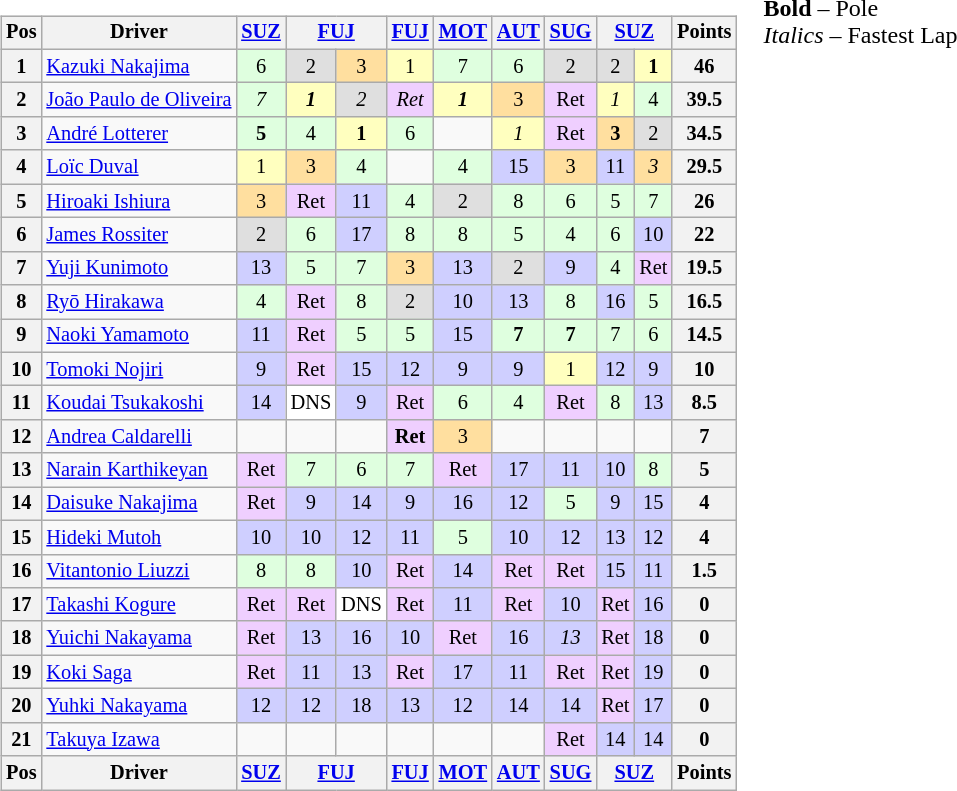<table>
<tr>
<td><br><table class="wikitable" style="font-size:85%; text-align:center">
<tr style="background:#f9f9f9" valign="top">
<th valign="middle">Pos</th>
<th valign="middle">Driver</th>
<th><a href='#'>SUZ</a></th>
<th colspan=2><a href='#'>FUJ</a></th>
<th><a href='#'>FUJ</a></th>
<th><a href='#'>MOT</a></th>
<th><a href='#'>AUT</a></th>
<th><a href='#'>SUG</a></th>
<th colspan=2><a href='#'>SUZ</a></th>
<th valign="middle">Points</th>
</tr>
<tr>
<th>1</th>
<td align="left"> <a href='#'>Kazuki Nakajima</a></td>
<td style="background:#dfffdf;">6</td>
<td style="background:#dfdfdf;">2</td>
<td style="background:#ffdf9f;">3</td>
<td style="background:#ffffbf;">1</td>
<td style="background:#dfffdf;">7</td>
<td style="background:#dfffdf;">6</td>
<td style="background:#dfdfdf;">2</td>
<td style="background:#dfdfdf;">2</td>
<td style="background:#ffffbf;"><strong>1</strong></td>
<th>46</th>
</tr>
<tr>
<th>2</th>
<td align="left"> <a href='#'>João Paulo de Oliveira</a></td>
<td style="background:#dfffdf;"><em>7</em></td>
<td style="background:#ffffbf;"><strong><em>1</em></strong></td>
<td style="background:#dfdfdf;"><em>2</em></td>
<td style="background:#efcfff;"><em>Ret</em></td>
<td style="background:#ffffbf;"><strong><em>1</em></strong></td>
<td style="background:#ffdf9f;">3</td>
<td style="background:#efcfff;">Ret</td>
<td style="background:#ffffbf;"><em>1</em></td>
<td style="background:#dfffdf;">4</td>
<th>39.5</th>
</tr>
<tr>
<th>3</th>
<td align="left"> <a href='#'>André Lotterer</a></td>
<td style="background:#dfffdf;"><strong>5</strong></td>
<td style="background:#dfffdf;">4</td>
<td style="background:#ffffbf;"><strong>1</strong></td>
<td style="background:#dfffdf;">6</td>
<td></td>
<td style="background:#ffffbf;"><em>1</em></td>
<td style="background:#efcfff;">Ret</td>
<td style="background:#ffdf9f;"><strong>3</strong></td>
<td style="background:#dfdfdf;">2</td>
<th>34.5</th>
</tr>
<tr>
<th>4</th>
<td align="left"> <a href='#'>Loïc Duval</a></td>
<td style="background:#ffffbf;">1</td>
<td style="background:#ffdf9f;">3</td>
<td style="background:#dfffdf;">4</td>
<td></td>
<td style="background:#dfffdf;">4</td>
<td style="background:#cfcfff;">15</td>
<td style="background:#ffdf9f;">3</td>
<td style="background:#cfcfff;">11</td>
<td style="background:#ffdf9f;"><em>3</em></td>
<th>29.5</th>
</tr>
<tr>
<th>5</th>
<td align="left"> <a href='#'>Hiroaki Ishiura</a></td>
<td style="background:#ffdf9f;">3</td>
<td style="background:#efcfff;">Ret</td>
<td style="background:#cfcfff;">11</td>
<td style="background:#dfffdf;">4</td>
<td style="background:#dfdfdf;">2</td>
<td style="background:#dfffdf;">8</td>
<td style="background:#dfffdf;">6</td>
<td style="background:#dfffdf;">5</td>
<td style="background:#dfffdf;">7</td>
<th>26</th>
</tr>
<tr>
<th>6</th>
<td align="left"> <a href='#'>James Rossiter</a></td>
<td style="background:#dfdfdf;">2</td>
<td style="background:#dfffdf;">6</td>
<td style="background:#cfcfff;">17</td>
<td style="background:#dfffdf;">8</td>
<td style="background:#dfffdf;">8</td>
<td style="background:#dfffdf;">5</td>
<td style="background:#dfffdf;">4</td>
<td style="background:#dfffdf;">6</td>
<td style="background:#cfcfff;">10</td>
<th>22</th>
</tr>
<tr>
<th>7</th>
<td align="left"> <a href='#'>Yuji Kunimoto</a></td>
<td style="background:#cfcfff;">13</td>
<td style="background:#dfffdf;">5</td>
<td style="background:#dfffdf;">7</td>
<td style="background:#ffdf9f;">3</td>
<td style="background:#cfcfff;">13</td>
<td style="background:#dfdfdf;">2</td>
<td style="background:#cfcfff;">9</td>
<td style="background:#dfffdf;">4</td>
<td style="background:#efcfff;">Ret</td>
<th>19.5</th>
</tr>
<tr>
<th>8</th>
<td align="left"> <a href='#'>Ryō Hirakawa</a></td>
<td style="background:#dfffdf;">4</td>
<td style="background:#efcfff;">Ret</td>
<td style="background:#dfffdf;">8</td>
<td style="background:#dfdfdf;">2</td>
<td style="background:#cfcfff;">10</td>
<td style="background:#cfcfff;">13</td>
<td style="background:#dfffdf;">8</td>
<td style="background:#cfcfff;">16</td>
<td style="background:#dfffdf;">5</td>
<th>16.5</th>
</tr>
<tr>
<th>9</th>
<td align="left"> <a href='#'>Naoki Yamamoto</a></td>
<td style="background:#cfcfff;">11</td>
<td style="background:#efcfff;">Ret</td>
<td style="background:#dfffdf;">5</td>
<td style="background:#dfffdf;">5</td>
<td style="background:#cfcfff;">15</td>
<td style="background:#dfffdf;"><strong>7</strong></td>
<td style="background:#dfffdf;"><strong>7</strong></td>
<td style="background:#dfffdf;">7</td>
<td style="background:#dfffdf;">6</td>
<th>14.5</th>
</tr>
<tr>
<th>10</th>
<td align="left"> <a href='#'>Tomoki Nojiri</a></td>
<td style="background:#cfcfff;">9</td>
<td style="background:#efcfff;">Ret</td>
<td style="background:#cfcfff;">15</td>
<td style="background:#cfcfff;">12</td>
<td style="background:#cfcfff;">9</td>
<td style="background:#cfcfff;">9</td>
<td style="background:#ffffbf;">1</td>
<td style="background:#cfcfff;">12</td>
<td style="background:#cfcfff;">9</td>
<th>10</th>
</tr>
<tr>
<th>11</th>
<td align="left"> <a href='#'>Koudai Tsukakoshi</a></td>
<td style="background:#cfcfff;">14</td>
<td style="background:#ffffff;">DNS</td>
<td style="background:#cfcfff;">9</td>
<td style="background:#efcfff;">Ret</td>
<td style="background:#dfffdf;">6</td>
<td style="background:#dfffdf;">4</td>
<td style="background:#efcfff;">Ret</td>
<td style="background:#dfffdf;">8</td>
<td style="background:#cfcfff;">13</td>
<th>8.5</th>
</tr>
<tr>
<th>12</th>
<td align="left"> <a href='#'>Andrea Caldarelli</a></td>
<td></td>
<td></td>
<td></td>
<td style="background:#efcfff;"><strong>Ret</strong></td>
<td style="background:#ffdf9f;">3</td>
<td></td>
<td></td>
<td></td>
<td></td>
<th>7</th>
</tr>
<tr>
<th>13</th>
<td align="left"> <a href='#'>Narain Karthikeyan</a></td>
<td style="background:#efcfff;">Ret</td>
<td style="background:#dfffdf;">7</td>
<td style="background:#dfffdf;">6</td>
<td style="background:#dfffdf;">7</td>
<td style="background:#efcfff;">Ret</td>
<td style="background:#cfcfff;">17</td>
<td style="background:#cfcfff;">11</td>
<td style="background:#cfcfff;">10</td>
<td style="background:#dfffdf;">8</td>
<th>5</th>
</tr>
<tr>
<th>14</th>
<td align="left"> <a href='#'>Daisuke Nakajima</a></td>
<td style="background:#efcfff;">Ret</td>
<td style="background:#cfcfff;">9</td>
<td style="background:#cfcfff;">14</td>
<td style="background:#cfcfff;">9</td>
<td style="background:#cfcfff;">16</td>
<td style="background:#cfcfff;">12</td>
<td style="background:#dfffdf;">5</td>
<td style="background:#cfcfff;">9</td>
<td style="background:#cfcfff;">15</td>
<th>4</th>
</tr>
<tr>
<th>15</th>
<td align="left"> <a href='#'>Hideki Mutoh</a></td>
<td style="background:#cfcfff;">10</td>
<td style="background:#cfcfff;">10</td>
<td style="background:#cfcfff;">12</td>
<td style="background:#cfcfff;">11</td>
<td style="background:#dfffdf;">5</td>
<td style="background:#cfcfff;">10</td>
<td style="background:#cfcfff;">12</td>
<td style="background:#cfcfff;">13</td>
<td style="background:#cfcfff;">12</td>
<th>4</th>
</tr>
<tr>
<th>16</th>
<td align="left"> <a href='#'>Vitantonio Liuzzi</a></td>
<td style="background:#dfffdf;">8</td>
<td style="background:#dfffdf;">8</td>
<td style="background:#cfcfff;">10</td>
<td style="background:#efcfff;">Ret</td>
<td style="background:#cfcfff;">14</td>
<td style="background:#efcfff;">Ret</td>
<td style="background:#efcfff;">Ret</td>
<td style="background:#cfcfff;">15</td>
<td style="background:#cfcfff;">11</td>
<th>1.5</th>
</tr>
<tr>
<th>17</th>
<td align="left"> <a href='#'>Takashi Kogure</a></td>
<td style="background:#efcfff;">Ret</td>
<td style="background:#efcfff;">Ret</td>
<td style="background:#ffffff;">DNS</td>
<td style="background:#efcfff;">Ret</td>
<td style="background:#cfcfff;">11</td>
<td style="background:#efcfff;">Ret</td>
<td style="background:#cfcfff;">10</td>
<td style="background:#efcfff;">Ret</td>
<td style="background:#cfcfff;">16</td>
<th>0</th>
</tr>
<tr>
<th>18</th>
<td align="left"> <a href='#'>Yuichi Nakayama</a></td>
<td style="background:#efcfff;">Ret</td>
<td style="background:#cfcfff;">13</td>
<td style="background:#cfcfff;">16</td>
<td style="background:#cfcfff;">10</td>
<td style="background:#efcfff;">Ret</td>
<td style="background:#cfcfff;">16</td>
<td style="background:#cfcfff;"><em>13</em></td>
<td style="background:#efcfff;">Ret</td>
<td style="background:#cfcfff;">18</td>
<th>0</th>
</tr>
<tr>
<th>19</th>
<td align="left"> <a href='#'>Koki Saga</a></td>
<td style="background:#efcfff;">Ret</td>
<td style="background:#cfcfff;">11</td>
<td style="background:#cfcfff;">13</td>
<td style="background:#efcfff;">Ret</td>
<td style="background:#cfcfff;">17</td>
<td style="background:#cfcfff;">11</td>
<td style="background:#efcfff;">Ret</td>
<td style="background:#efcfff;">Ret</td>
<td style="background:#cfcfff;">19</td>
<th>0</th>
</tr>
<tr>
<th>20</th>
<td align="left"> <a href='#'>Yuhki Nakayama</a></td>
<td style="background:#cfcfff;">12</td>
<td style="background:#cfcfff;">12</td>
<td style="background:#cfcfff;">18</td>
<td style="background:#cfcfff;">13</td>
<td style="background:#cfcfff;">12</td>
<td style="background:#cfcfff;">14</td>
<td style="background:#cfcfff;">14</td>
<td style="background:#efcfff;">Ret</td>
<td style="background:#cfcfff;">17</td>
<th>0</th>
</tr>
<tr>
<th>21</th>
<td align="left"> <a href='#'>Takuya Izawa</a></td>
<td></td>
<td></td>
<td></td>
<td></td>
<td></td>
<td></td>
<td style="background:#efcfff;">Ret</td>
<td style="background:#cfcfff;">14</td>
<td style="background:#cfcfff;">14</td>
<th>0</th>
</tr>
<tr>
<th valign="middle">Pos</th>
<th valign="middle">Driver</th>
<th><a href='#'>SUZ</a></th>
<th colspan=2><a href='#'>FUJ</a></th>
<th><a href='#'>FUJ</a></th>
<th><a href='#'>MOT</a></th>
<th><a href='#'>AUT</a></th>
<th><a href='#'>SUG</a></th>
<th colspan=2><a href='#'>SUZ</a></th>
<th valign="middle">Points</th>
</tr>
</table>
</td>
<td valign="top"><br>
<span><strong>Bold</strong> – Pole<br>
<em>Italics</em> – Fastest Lap</span></td>
</tr>
</table>
